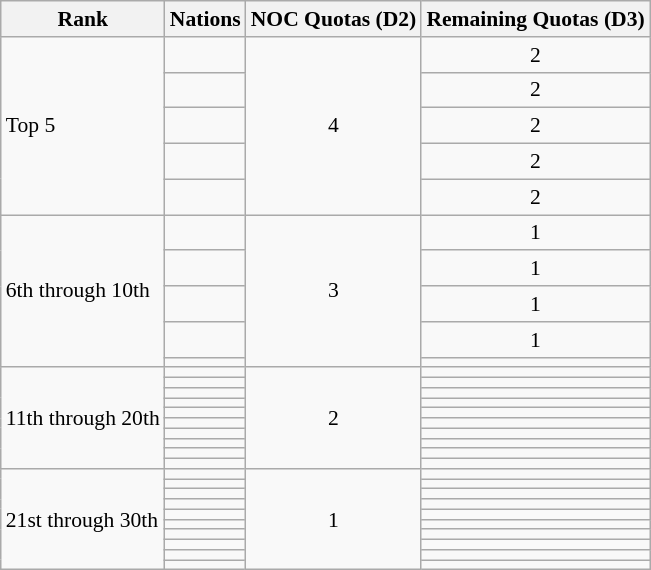<table class="wikitable sortable" style="font-size:90%;">
<tr>
<th>Rank</th>
<th>Nations</th>
<th>NOC Quotas (D2)</th>
<th>Remaining Quotas (D3)</th>
</tr>
<tr>
<td rowspan=5>Top 5</td>
<td></td>
<td rowspan=5 style="text-align:center">4</td>
<td style="text-align:center">2</td>
</tr>
<tr>
<td></td>
<td style="text-align:center">2</td>
</tr>
<tr>
<td></td>
<td style="text-align:center">2</td>
</tr>
<tr>
<td></td>
<td style="text-align:center">2</td>
</tr>
<tr>
<td></td>
<td style="text-align:center">2</td>
</tr>
<tr>
<td rowspan=5>6th through 10th</td>
<td></td>
<td rowspan=5 style="text-align:center">3</td>
<td style="text-align:center">1</td>
</tr>
<tr>
<td></td>
<td style="text-align:center">1</td>
</tr>
<tr>
<td></td>
<td style="text-align:center">1</td>
</tr>
<tr>
<td></td>
<td style="text-align:center">1</td>
</tr>
<tr>
<td></td>
<td></td>
</tr>
<tr>
<td rowspan=10>11th through 20th</td>
<td></td>
<td rowspan=10 style="text-align:center">2</td>
<td></td>
</tr>
<tr>
<td></td>
<td></td>
</tr>
<tr>
<td></td>
<td></td>
</tr>
<tr>
<td></td>
<td></td>
</tr>
<tr>
<td></td>
<td></td>
</tr>
<tr>
<td></td>
<td></td>
</tr>
<tr>
<td></td>
<td></td>
</tr>
<tr>
<td></td>
<td></td>
</tr>
<tr>
<td></td>
<td></td>
</tr>
<tr>
<td></td>
<td></td>
</tr>
<tr>
<td rowspan=10>21st through 30th</td>
<td></td>
<td rowspan=10 style="text-align:center">1</td>
<td></td>
</tr>
<tr>
<td></td>
<td></td>
</tr>
<tr>
<td></td>
<td></td>
</tr>
<tr>
<td></td>
<td></td>
</tr>
<tr>
<td></td>
<td></td>
</tr>
<tr>
<td></td>
<td></td>
</tr>
<tr>
<td></td>
<td></td>
</tr>
<tr>
<td></td>
<td></td>
</tr>
<tr>
<td></td>
<td></td>
</tr>
<tr>
<td></td>
<td></td>
</tr>
</table>
